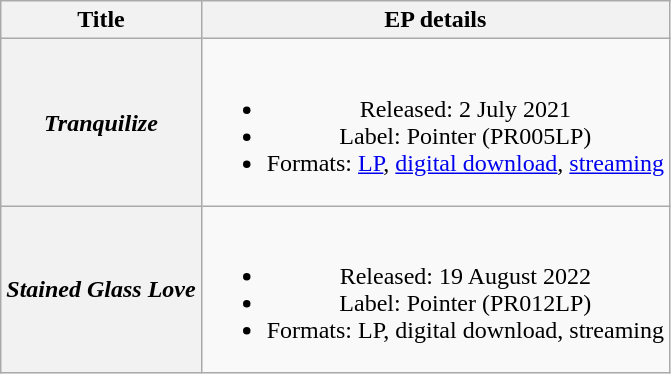<table class="wikitable plainrowheaders" style="text-align:center;">
<tr>
<th scope="col">Title</th>
<th scope="col">EP details</th>
</tr>
<tr>
<th scope="row"><em>Tranquilize</em></th>
<td><br><ul><li>Released: 2 July 2021</li><li>Label: Pointer (PR005LP)</li><li>Formats: <a href='#'>LP</a>, <a href='#'>digital download</a>, <a href='#'>streaming</a></li></ul></td>
</tr>
<tr>
<th scope="row"><em>Stained Glass Love</em></th>
<td><br><ul><li>Released: 19 August 2022</li><li>Label: Pointer (PR012LP)</li><li>Formats: LP, digital download, streaming</li></ul></td>
</tr>
</table>
